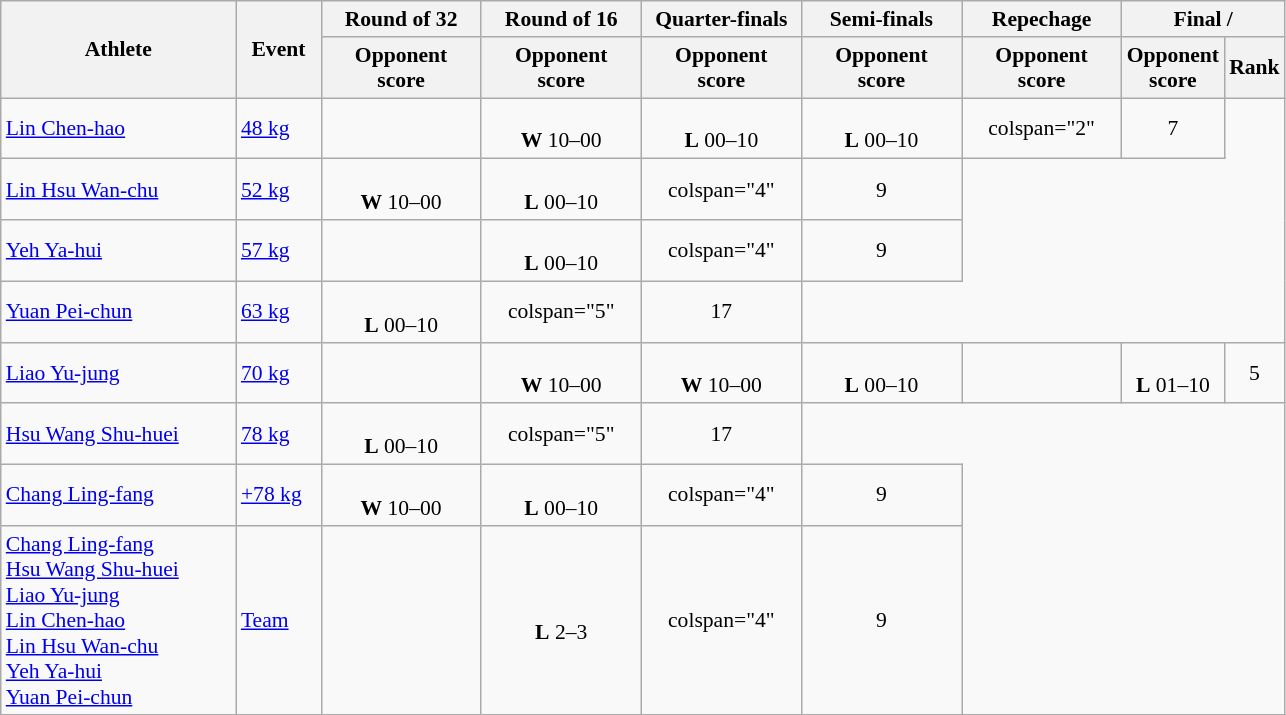<table class="wikitable" style="font-size:90%; text-align:center">
<tr>
<th rowspan="2" width="150">Athlete</th>
<th rowspan="2" width="50">Event</th>
<th width="100">Round of 32</th>
<th width="100">Round of 16</th>
<th width="100">Quarter-finals</th>
<th width="100">Semi-finals</th>
<th width="100">Repechage</th>
<th colspan="2" width="100">Final / </th>
</tr>
<tr>
<th>Opponent<br>score</th>
<th>Opponent<br>score</th>
<th>Opponent<br>score</th>
<th>Opponent<br>score</th>
<th>Opponent<br>score</th>
<th>Opponent<br>score</th>
<th>Rank</th>
</tr>
<tr>
<td align="left"><a href='#'>Lin Chen-hao</a></td>
<td align="left"><a href='#'>48 kg</a></td>
<td></td>
<td><br><strong>W</strong> 10–00</td>
<td><br><strong>L</strong> 00–10</td>
<td><br><strong>L</strong> 00–10</td>
<td>colspan="2" </td>
<td>7</td>
</tr>
<tr>
<td align="left"><a href='#'>Lin Hsu Wan-chu</a></td>
<td align="left"><a href='#'>52 kg</a></td>
<td><br><strong>W</strong> 10–00</td>
<td><br><strong>L</strong> 00–10</td>
<td>colspan="4" </td>
<td>9</td>
</tr>
<tr>
<td align="left"><a href='#'>Yeh Ya-hui</a></td>
<td align="left"><a href='#'>57 kg</a></td>
<td></td>
<td><br><strong>L</strong> 00–10</td>
<td>colspan="4" </td>
<td>9</td>
</tr>
<tr>
<td align="left"><a href='#'>Yuan Pei-chun</a></td>
<td align="left"><a href='#'>63 kg</a></td>
<td><br><strong>L</strong> 00–10</td>
<td>colspan="5" </td>
<td>17</td>
</tr>
<tr>
<td align="left"><a href='#'>Liao Yu-jung</a></td>
<td align="left"><a href='#'>70 kg</a></td>
<td></td>
<td><br><strong>W</strong> 10–00</td>
<td><br><strong>W</strong> 10–00</td>
<td><br><strong>L</strong> 00–10</td>
<td></td>
<td><br><strong>L</strong> 01–10</td>
<td>5</td>
</tr>
<tr>
<td align="left"><a href='#'>Hsu Wang Shu-huei</a></td>
<td align="left"><a href='#'>78 kg</a></td>
<td><br><strong>L</strong> 00–10</td>
<td>colspan="5" </td>
<td>17</td>
</tr>
<tr>
<td align="left"><a href='#'>Chang Ling-fang</a></td>
<td align="left"><a href='#'>+78 kg</a></td>
<td><br><strong>W</strong> 10–00</td>
<td><br><strong>L</strong> 00–10</td>
<td>colspan="4" </td>
<td>9</td>
</tr>
<tr>
<td align="left"><a href='#'>Chang Ling-fang</a><br><a href='#'>Hsu Wang Shu-huei</a><br><a href='#'>Liao Yu-jung</a><br><a href='#'>Lin Chen-hao</a><br><a href='#'>Lin Hsu Wan-chu</a><br><a href='#'>Yeh Ya-hui</a><br><a href='#'>Yuan Pei-chun</a></td>
<td align="left"><a href='#'>Team</a></td>
<td></td>
<td><br><strong>L</strong> 2–3</td>
<td>colspan="4" </td>
<td>9</td>
</tr>
</table>
